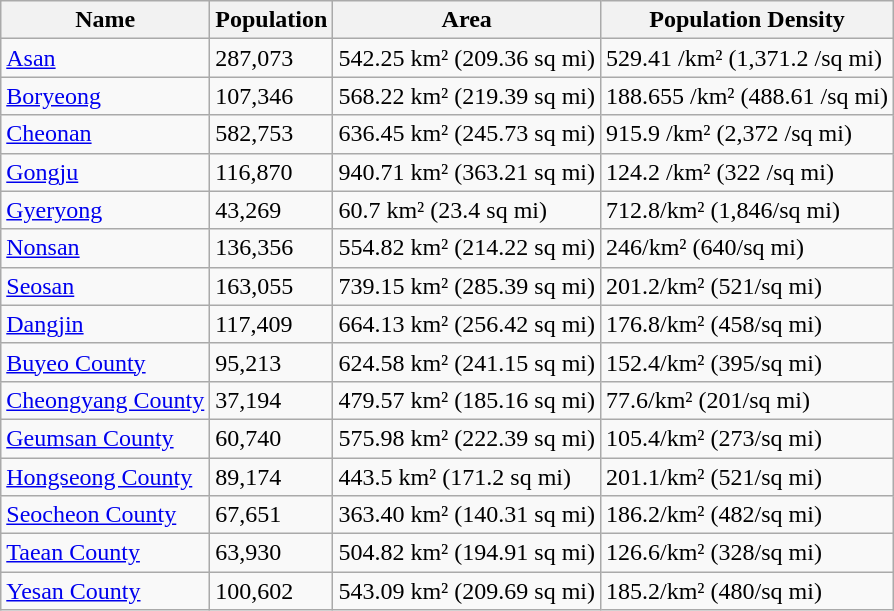<table class="wikitable sortable">
<tr>
<th>Name</th>
<th>Population</th>
<th>Area</th>
<th>Population Density</th>
</tr>
<tr>
<td><a href='#'>Asan</a></td>
<td>287,073</td>
<td>542.25 km² (209.36 sq mi)</td>
<td>529.41 /km² (1,371.2 /sq mi)</td>
</tr>
<tr>
<td><a href='#'>Boryeong</a></td>
<td>107,346</td>
<td>568.22 km² (219.39 sq mi)</td>
<td>188.655 /km² (488.61 /sq mi)</td>
</tr>
<tr>
<td><a href='#'>Cheonan</a></td>
<td>582,753</td>
<td>636.45 km² (245.73 sq mi)</td>
<td>915.9 /km² (2,372 /sq mi)</td>
</tr>
<tr>
<td><a href='#'>Gongju</a></td>
<td>116,870</td>
<td>940.71 km² (363.21 sq mi)</td>
<td>124.2 /km² (322 /sq mi)</td>
</tr>
<tr>
<td><a href='#'>Gyeryong</a></td>
<td>43,269</td>
<td>60.7 km² (23.4 sq mi)</td>
<td>712.8/km² (1,846/sq mi)</td>
</tr>
<tr>
<td><a href='#'>Nonsan</a></td>
<td>136,356</td>
<td>554.82 km² (214.22 sq mi)</td>
<td>246/km² (640/sq mi)</td>
</tr>
<tr>
<td><a href='#'>Seosan</a></td>
<td>163,055</td>
<td>739.15 km² (285.39 sq mi)</td>
<td>201.2/km² (521/sq mi)</td>
</tr>
<tr>
<td><a href='#'>Dangjin</a></td>
<td>117,409</td>
<td>664.13 km² (256.42 sq mi)</td>
<td>176.8/km² (458/sq mi)</td>
</tr>
<tr>
<td><a href='#'>Buyeo County</a></td>
<td>95,213</td>
<td>624.58 km² (241.15 sq mi)</td>
<td>152.4/km² (395/sq mi)</td>
</tr>
<tr>
<td><a href='#'>Cheongyang County</a></td>
<td>37,194</td>
<td>479.57 km² (185.16 sq mi)</td>
<td>77.6/km² (201/sq mi)</td>
</tr>
<tr>
<td><a href='#'>Geumsan County</a></td>
<td>60,740</td>
<td>575.98 km² (222.39 sq mi)</td>
<td>105.4/km² (273/sq mi)</td>
</tr>
<tr>
<td><a href='#'>Hongseong County</a></td>
<td>89,174</td>
<td>443.5 km² (171.2 sq mi)</td>
<td>201.1/km² (521/sq mi)</td>
</tr>
<tr>
<td><a href='#'>Seocheon County</a></td>
<td>67,651</td>
<td>363.40 km² (140.31 sq mi)</td>
<td>186.2/km² (482/sq mi)</td>
</tr>
<tr>
<td><a href='#'>Taean County</a></td>
<td>63,930</td>
<td>504.82 km² (194.91 sq mi)</td>
<td>126.6/km² (328/sq mi)</td>
</tr>
<tr>
<td><a href='#'>Yesan County</a></td>
<td>100,602</td>
<td>543.09 km² (209.69 sq mi)</td>
<td>185.2/km² (480/sq mi)</td>
</tr>
</table>
